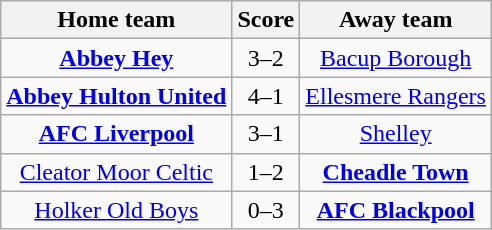<table class="wikitable" style="text-align: center">
<tr>
<th>Home team</th>
<th>Score</th>
<th>Away team</th>
</tr>
<tr>
<td><strong><a href='#'>Abbey Hey</a></strong></td>
<td>3–2</td>
<td><a href='#'>Bacup Borough</a></td>
</tr>
<tr>
<td><strong><a href='#'>Abbey Hulton United</a></strong></td>
<td>4–1</td>
<td><a href='#'>Ellesmere Rangers</a></td>
</tr>
<tr>
<td><strong><a href='#'>AFC Liverpool</a></strong></td>
<td>3–1</td>
<td><a href='#'>Shelley</a></td>
</tr>
<tr>
<td><a href='#'>Cleator Moor Celtic</a></td>
<td>1–2</td>
<td><strong><a href='#'>Cheadle Town</a></strong></td>
</tr>
<tr>
<td><a href='#'>Holker Old Boys</a></td>
<td>0–3</td>
<td><strong><a href='#'>AFC Blackpool</a></strong></td>
</tr>
</table>
